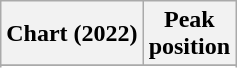<table class="wikitable sortable plainrowheaders" style="text-align:center">
<tr>
<th scope="col">Chart (2022)</th>
<th scope="col">Peak<br>position</th>
</tr>
<tr>
</tr>
<tr>
</tr>
</table>
